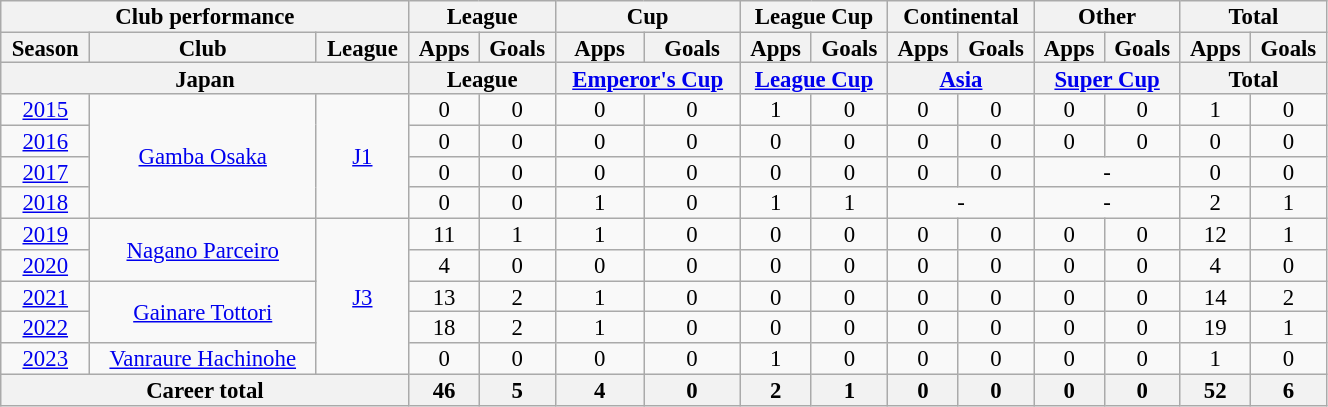<table class="wikitable" style="text-align:center; line-height:90%; font-size:95%; width:70%;">
<tr>
<th colspan=3>Club performance</th>
<th colspan=2>League</th>
<th colspan=2>Cup</th>
<th colspan=2>League Cup</th>
<th colspan=2>Continental</th>
<th colspan=2>Other</th>
<th colspan=2>Total</th>
</tr>
<tr>
<th>Season</th>
<th>Club</th>
<th>League</th>
<th>Apps</th>
<th>Goals</th>
<th>Apps</th>
<th>Goals</th>
<th>Apps</th>
<th>Goals</th>
<th>Apps</th>
<th>Goals</th>
<th>Apps</th>
<th>Goals</th>
<th>Apps</th>
<th>Goals</th>
</tr>
<tr>
<th colspan=3>Japan</th>
<th colspan=2>League</th>
<th colspan=2><a href='#'>Emperor's Cup</a></th>
<th colspan=2><a href='#'>League Cup</a></th>
<th colspan=2><a href='#'>Asia</a></th>
<th colspan=2><a href='#'>Super Cup</a></th>
<th colspan=2>Total</th>
</tr>
<tr>
<td><a href='#'>2015</a></td>
<td rowspan="4"><a href='#'>Gamba Osaka</a></td>
<td rowspan="4"><a href='#'>J1</a></td>
<td>0</td>
<td>0</td>
<td>0</td>
<td>0</td>
<td>1</td>
<td>0</td>
<td>0</td>
<td>0</td>
<td>0</td>
<td>0</td>
<td>1</td>
<td>0</td>
</tr>
<tr>
<td><a href='#'>2016</a></td>
<td>0</td>
<td>0</td>
<td>0</td>
<td>0</td>
<td>0</td>
<td>0</td>
<td>0</td>
<td>0</td>
<td>0</td>
<td>0</td>
<td>0</td>
<td>0</td>
</tr>
<tr>
<td><a href='#'>2017</a></td>
<td>0</td>
<td>0</td>
<td>0</td>
<td>0</td>
<td>0</td>
<td>0</td>
<td>0</td>
<td>0</td>
<td colspan="2">-</td>
<td>0</td>
<td>0</td>
</tr>
<tr>
<td><a href='#'>2018</a></td>
<td>0</td>
<td>0</td>
<td>1</td>
<td>0</td>
<td>1</td>
<td>1</td>
<td colspan="2">-</td>
<td colspan="2">-</td>
<td>2</td>
<td>1</td>
</tr>
<tr>
<td><a href='#'>2019</a></td>
<td rowspan="2"><a href='#'>Nagano Parceiro</a></td>
<td rowspan="5"><a href='#'>J3</a></td>
<td>11</td>
<td>1</td>
<td>1</td>
<td>0</td>
<td>0</td>
<td>0</td>
<td>0</td>
<td>0</td>
<td>0</td>
<td>0</td>
<td>12</td>
<td>1</td>
</tr>
<tr>
<td><a href='#'>2020</a></td>
<td>4</td>
<td>0</td>
<td>0</td>
<td>0</td>
<td>0</td>
<td>0</td>
<td>0</td>
<td>0</td>
<td>0</td>
<td>0</td>
<td>4</td>
<td>0</td>
</tr>
<tr>
<td><a href='#'>2021</a></td>
<td rowspan="2"><a href='#'>Gainare Tottori</a></td>
<td>13</td>
<td>2</td>
<td>1</td>
<td>0</td>
<td>0</td>
<td>0</td>
<td>0</td>
<td>0</td>
<td>0</td>
<td>0</td>
<td>14</td>
<td>2</td>
</tr>
<tr>
<td><a href='#'>2022</a></td>
<td>18</td>
<td>2</td>
<td>1</td>
<td>0</td>
<td>0</td>
<td>0</td>
<td>0</td>
<td>0</td>
<td>0</td>
<td>0</td>
<td>19</td>
<td>1</td>
</tr>
<tr>
<td><a href='#'>2023</a></td>
<td><a href='#'>Vanraure Hachinohe</a></td>
<td>0</td>
<td>0</td>
<td>0</td>
<td>0</td>
<td>1</td>
<td>0</td>
<td>0</td>
<td>0</td>
<td>0</td>
<td>0</td>
<td>1</td>
<td>0</td>
</tr>
<tr>
<th colspan=3>Career total</th>
<th>46</th>
<th>5</th>
<th>4</th>
<th>0</th>
<th>2</th>
<th>1</th>
<th>0</th>
<th>0</th>
<th>0</th>
<th>0</th>
<th>52</th>
<th>6</th>
</tr>
</table>
